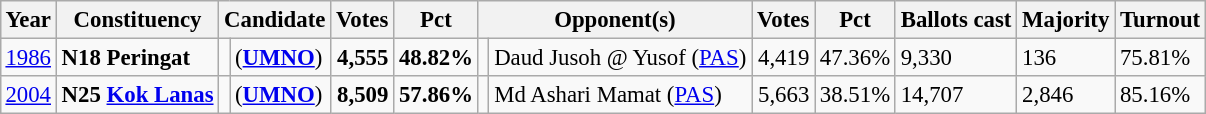<table class="wikitable" style="margin:0.5em ; font-size:95%">
<tr>
<th>Year</th>
<th>Constituency</th>
<th colspan=2>Candidate</th>
<th>Votes</th>
<th>Pct</th>
<th colspan=2>Opponent(s)</th>
<th>Votes</th>
<th>Pct</th>
<th>Ballots cast</th>
<th>Majority</th>
<th>Turnout</th>
</tr>
<tr>
<td><a href='#'>1986</a></td>
<td><strong>N18 Peringat</strong></td>
<td></td>
<td> (<a href='#'><strong>UMNO</strong></a>)</td>
<td align="right"><strong>4,555</strong></td>
<td><strong>48.82%</strong></td>
<td></td>
<td>Daud Jusoh @ Yusof (<a href='#'>PAS</a>)</td>
<td align="right">4,419</td>
<td>47.36%</td>
<td>9,330</td>
<td>136</td>
<td>75.81%</td>
</tr>
<tr>
<td><a href='#'>2004</a></td>
<td><strong>N25 <a href='#'>Kok Lanas</a></strong></td>
<td></td>
<td> (<a href='#'><strong>UMNO</strong></a>)</td>
<td align="right"><strong>8,509</strong></td>
<td><strong>57.86%</strong></td>
<td></td>
<td>Md Ashari Mamat (<a href='#'>PAS</a>)</td>
<td align="right">5,663</td>
<td>38.51%</td>
<td>14,707</td>
<td>2,846</td>
<td>85.16%</td>
</tr>
</table>
